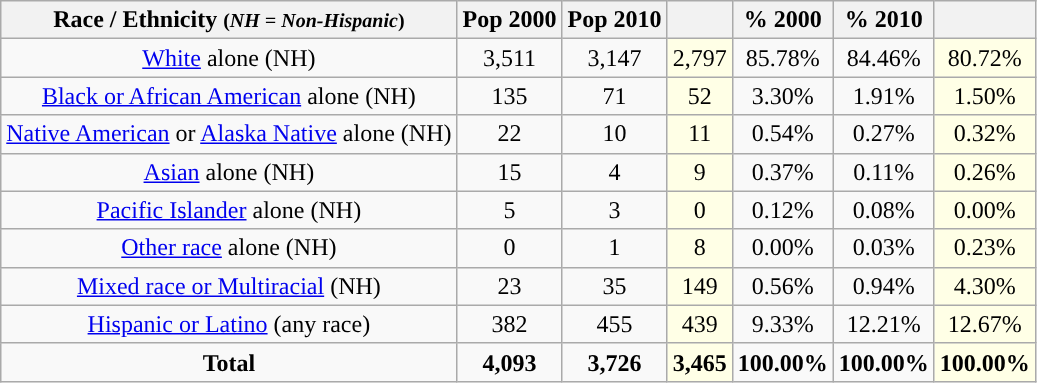<table class="wikitable" style="text-align:center;">
<tr>
<th>Race / Ethnicity <small>(<em>NH = Non-Hispanic</em>)</small></th>
<th>Pop 2000</th>
<th>Pop 2010</th>
<th></th>
<th>% 2000</th>
<th>% 2010</th>
<th></th>
</tr>
<tr>
<td><a href='#'>White</a> alone (NH)</td>
<td>3,511</td>
<td>3,147</td>
<td style='background: #ffffe6;'>2,797</td>
<td>85.78%</td>
<td>84.46%</td>
<td style='background: #ffffe6;'>80.72%</td>
</tr>
<tr>
<td><a href='#'>Black or African American</a> alone (NH)</td>
<td>135</td>
<td>71</td>
<td style='background: #ffffe6;'>52</td>
<td>3.30%</td>
<td>1.91%</td>
<td style='background: #ffffe6;'>1.50%</td>
</tr>
<tr>
<td><a href='#'>Native American</a> or <a href='#'>Alaska Native</a> alone (NH)</td>
<td>22</td>
<td>10</td>
<td style='background: #ffffe6;'>11</td>
<td>0.54%</td>
<td>0.27%</td>
<td style='background: #ffffe6;'>0.32%</td>
</tr>
<tr>
<td><a href='#'>Asian</a> alone (NH)</td>
<td>15</td>
<td>4</td>
<td style='background: #ffffe6;'>9</td>
<td>0.37%</td>
<td>0.11%</td>
<td style='background: #ffffe6;'>0.26%</td>
</tr>
<tr>
<td><a href='#'>Pacific Islander</a> alone (NH)</td>
<td>5</td>
<td>3</td>
<td style='background: #ffffe6;'>0</td>
<td>0.12%</td>
<td>0.08%</td>
<td style='background: #ffffe6;'>0.00%</td>
</tr>
<tr>
<td><a href='#'>Other race</a> alone (NH)</td>
<td>0</td>
<td>1</td>
<td style='background: #ffffe6;'>8</td>
<td>0.00%</td>
<td>0.03%</td>
<td style='background: #ffffe6;'>0.23%</td>
</tr>
<tr>
<td><a href='#'>Mixed race or Multiracial</a> (NH)</td>
<td>23</td>
<td>35</td>
<td style='background: #ffffe6;'>149</td>
<td>0.56%</td>
<td>0.94%</td>
<td style='background: #ffffe6;'>4.30%</td>
</tr>
<tr>
<td><a href='#'>Hispanic or Latino</a> (any race)</td>
<td>382</td>
<td>455</td>
<td style='background: #ffffe6;'>439</td>
<td>9.33%</td>
<td>12.21%</td>
<td style='background: #ffffe6;'>12.67%</td>
</tr>
<tr>
<td><strong>Total</strong></td>
<td><strong>4,093</strong></td>
<td><strong>3,726</strong></td>
<td style='background: #ffffe6;'><strong>3,465</strong></td>
<td><strong>100.00%</strong></td>
<td><strong>100.00%</strong></td>
<td style='background: #ffffe6;'><strong>100.00%</strong></td>
</tr>
</table>
